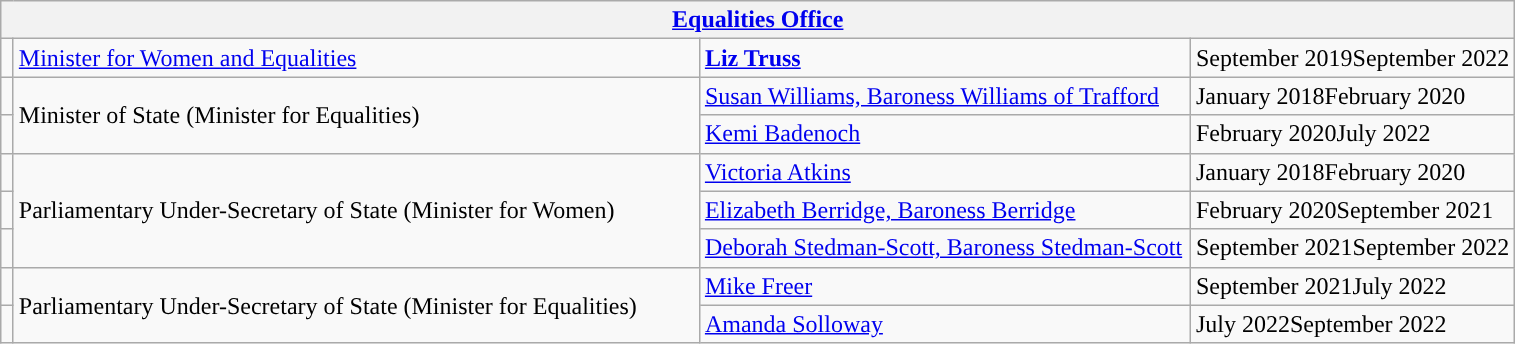<table class="wikitable">
<tr>
<th colspan="4"><a href='#'>Equalities Office</a></th>
</tr>
<tr>
<td style="width: 1px; background: "></td>
<td style="width: 450px;"><a href='#'>Minister for Women and Equalities</a></td>
<td style="width: 320px;"><strong><a href='#'>Liz Truss</a></strong> <br></td>
<td>September 2019September 2022</td>
</tr>
<tr>
<td style="width: 1px; background: "></td>
<td rowspan=2>Minister of State (Minister for Equalities)</td>
<td><a href='#'>Susan Williams, Baroness Williams of Trafford</a><br></td>
<td>January 2018February 2020</td>
</tr>
<tr>
<td style="width: 1px; background: "></td>
<td><a href='#'>Kemi Badenoch</a> <br></td>
<td>February 2020July 2022</td>
</tr>
<tr>
<td style="width: 1px; background: "></td>
<td rowspan=3>Parliamentary Under-Secretary of State (Minister for Women)</td>
<td><a href='#'>Victoria Atkins</a> <br></td>
<td>January 2018February 2020</td>
</tr>
<tr>
<td style="width: 1px; background: "></td>
<td><a href='#'>Elizabeth Berridge, Baroness Berridge</a> </td>
<td>February 2020September 2021</td>
</tr>
<tr>
<td style="width: 1px; background: "></td>
<td><a href='#'>Deborah Stedman-Scott, Baroness Stedman-Scott</a></td>
<td>September 2021September 2022</td>
</tr>
<tr>
<td style="width: 1px; background: "></td>
<td rowspan=2>Parliamentary Under-Secretary of State (Minister for Equalities)</td>
<td><a href='#'>Mike Freer</a> <br></td>
<td>September 2021July 2022</td>
</tr>
<tr>
<td style="width: 1px; background: "></td>
<td><a href='#'>Amanda Solloway</a> <br></td>
<td>July 2022September 2022</td>
</tr>
</table>
